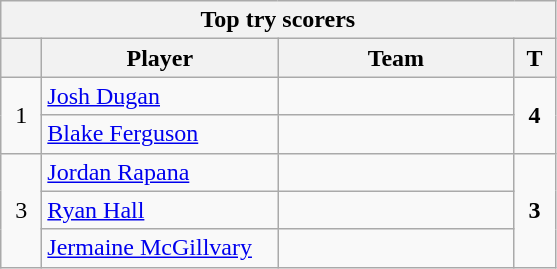<table class="wikitable" style="text-align:center;">
<tr>
<th colspan="10"><strong>Top try scorers</strong></th>
</tr>
<tr>
<th style="width:20px;" abbr="Position"></th>
<th width=150>Player</th>
<th width=150>Team</th>
<th style="width:20px;" abbr="Tries">T</th>
</tr>
<tr>
<td rowspan=2>1</td>
<td style="text-align:left;"><a href='#'>Josh Dugan</a></td>
<td></td>
<td rowspan=2><strong>4</strong></td>
</tr>
<tr>
<td style="text-align:left;"><a href='#'>Blake Ferguson</a></td>
<td></td>
</tr>
<tr>
<td rowspan=3>3</td>
<td style="text-align:left;"><a href='#'>Jordan Rapana</a></td>
<td></td>
<td rowspan=3><strong>3</strong></td>
</tr>
<tr>
<td style="text-align:left;"><a href='#'>Ryan Hall</a></td>
<td></td>
</tr>
<tr>
<td style="text-align:left;"><a href='#'>Jermaine McGillvary</a></td>
<td></td>
</tr>
</table>
